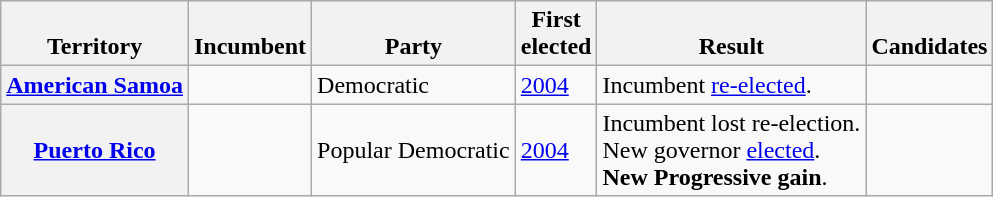<table class="wikitable sortable">
<tr valign=bottom>
<th>Territory</th>
<th>Incumbent</th>
<th>Party</th>
<th>First<br>elected</th>
<th>Result</th>
<th>Candidates</th>
</tr>
<tr>
<th><a href='#'>American Samoa</a></th>
<td></td>
<td>Democratic</td>
<td><a href='#'>2004</a></td>
<td>Incumbent <a href='#'>re-elected</a>.</td>
<td nowrap></td>
</tr>
<tr>
<th><a href='#'>Puerto Rico</a></th>
<td></td>
<td>Popular Democratic</td>
<td><a href='#'>2004</a></td>
<td>Incumbent lost re-election.<br>New governor <a href='#'>elected</a>.<br><strong>New Progressive gain</strong>.</td>
<td nowrap></td>
</tr>
</table>
